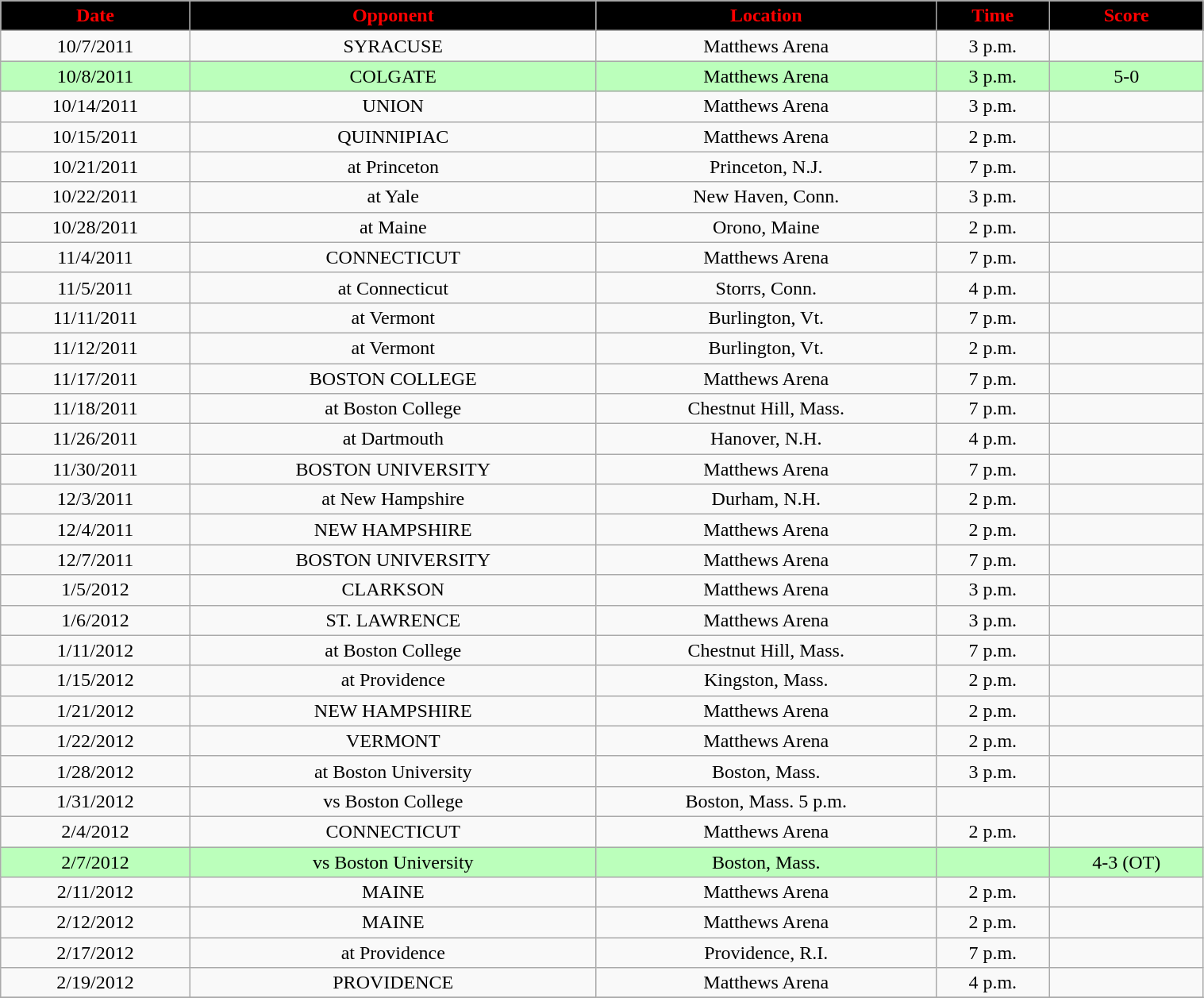<table class="wikitable" width="80%">
<tr align="center"  style=" background:black; color:red;">
<td><strong>Date</strong></td>
<td><strong>Opponent</strong></td>
<td><strong>Location</strong></td>
<td><strong>Time</strong></td>
<td><strong>Score</strong></td>
</tr>
<tr align="center" bgcolor="">
<td>10/7/2011</td>
<td>SYRACUSE</td>
<td>Matthews Arena</td>
<td>3 p.m.</td>
<td></td>
</tr>
<tr align="center" bgcolor="bbffbb">
<td>10/8/2011</td>
<td>COLGATE</td>
<td>Matthews Arena</td>
<td>3 p.m.</td>
<td>5-0</td>
</tr>
<tr align="center" bgcolor="">
<td>10/14/2011</td>
<td>UNION</td>
<td>Matthews Arena</td>
<td>3 p.m.</td>
<td></td>
</tr>
<tr align="center" bgcolor="">
<td>10/15/2011</td>
<td>QUINNIPIAC</td>
<td>Matthews Arena</td>
<td>2 p.m.</td>
<td></td>
</tr>
<tr align="center" bgcolor="">
<td>10/21/2011</td>
<td>at Princeton</td>
<td>Princeton, N.J.</td>
<td>7 p.m.</td>
<td></td>
</tr>
<tr align="center" bgcolor="">
<td>10/22/2011</td>
<td>at Yale</td>
<td>New Haven, Conn.</td>
<td>3 p.m.</td>
<td></td>
</tr>
<tr align="center" bgcolor="">
<td>10/28/2011</td>
<td>at Maine</td>
<td>Orono, Maine</td>
<td>2 p.m.</td>
<td></td>
</tr>
<tr align="center" bgcolor="">
<td>11/4/2011</td>
<td>CONNECTICUT</td>
<td>Matthews Arena</td>
<td>7 p.m.</td>
<td></td>
</tr>
<tr align="center" bgcolor="">
<td>11/5/2011</td>
<td>at Connecticut</td>
<td>Storrs, Conn.</td>
<td>4 p.m.</td>
<td></td>
</tr>
<tr align="center" bgcolor="">
<td>11/11/2011</td>
<td>at Vermont</td>
<td>Burlington, Vt.</td>
<td>7 p.m.</td>
<td></td>
</tr>
<tr align="center" bgcolor="">
<td>11/12/2011</td>
<td>at Vermont</td>
<td>Burlington, Vt.</td>
<td>2 p.m.</td>
<td></td>
</tr>
<tr align="center" bgcolor="">
<td>11/17/2011</td>
<td>BOSTON COLLEGE</td>
<td>Matthews Arena</td>
<td>7 p.m.</td>
<td></td>
</tr>
<tr align="center" bgcolor="">
<td>11/18/2011</td>
<td>at Boston College</td>
<td>Chestnut Hill, Mass.</td>
<td>7 p.m.</td>
<td></td>
</tr>
<tr align="center" bgcolor="">
<td>11/26/2011</td>
<td>at Dartmouth</td>
<td>Hanover, N.H.</td>
<td>4 p.m.</td>
<td></td>
</tr>
<tr align="center" bgcolor="">
<td>11/30/2011</td>
<td>BOSTON UNIVERSITY</td>
<td>Matthews Arena</td>
<td>7 p.m.</td>
<td></td>
</tr>
<tr align="center" bgcolor="">
<td>12/3/2011</td>
<td>at New Hampshire</td>
<td>Durham, N.H.</td>
<td>2 p.m.</td>
<td></td>
</tr>
<tr align="center" bgcolor="">
<td>12/4/2011</td>
<td>NEW HAMPSHIRE</td>
<td>Matthews Arena</td>
<td>2 p.m.</td>
<td></td>
</tr>
<tr align="center" bgcolor="">
<td>12/7/2011</td>
<td>BOSTON UNIVERSITY</td>
<td>Matthews Arena</td>
<td>7 p.m.</td>
<td></td>
</tr>
<tr align="center" bgcolor="">
<td>1/5/2012</td>
<td>CLARKSON</td>
<td>Matthews Arena</td>
<td>3 p.m.</td>
<td></td>
</tr>
<tr align="center" bgcolor="">
<td>1/6/2012</td>
<td>ST. LAWRENCE</td>
<td>Matthews Arena</td>
<td>3 p.m.</td>
<td></td>
</tr>
<tr align="center" bgcolor="">
<td>1/11/2012</td>
<td>at Boston College</td>
<td>Chestnut Hill, Mass.</td>
<td>7 p.m.</td>
<td></td>
</tr>
<tr align="center" bgcolor="">
<td>1/15/2012</td>
<td>at Providence</td>
<td>Kingston, Mass.</td>
<td>2 p.m.</td>
<td></td>
</tr>
<tr align="center" bgcolor="">
<td>1/21/2012</td>
<td>NEW HAMPSHIRE</td>
<td>Matthews Arena</td>
<td>2 p.m.</td>
<td></td>
</tr>
<tr align="center" bgcolor="">
<td>1/22/2012</td>
<td>VERMONT</td>
<td>Matthews Arena</td>
<td>2 p.m.</td>
<td></td>
</tr>
<tr align="center" bgcolor="">
<td>1/28/2012</td>
<td>at Boston University</td>
<td>Boston, Mass.</td>
<td>3 p.m.</td>
<td></td>
</tr>
<tr align="center" bgcolor="">
<td>1/31/2012</td>
<td>vs Boston College</td>
<td>Boston, Mass.	5 p.m.</td>
<td></td>
</tr>
<tr align="center" bgcolor="">
<td>2/4/2012</td>
<td>CONNECTICUT</td>
<td>Matthews Arena</td>
<td>2 p.m.</td>
<td></td>
</tr>
<tr align="center" bgcolor="bbffbb">
<td>2/7/2012</td>
<td>vs Boston University</td>
<td>Boston, Mass.</td>
<td></td>
<td>4-3 (OT)</td>
</tr>
<tr align="center" bgcolor="">
<td>2/11/2012</td>
<td>MAINE</td>
<td>Matthews Arena</td>
<td>2 p.m.</td>
<td></td>
</tr>
<tr align="center" bgcolor="">
<td>2/12/2012</td>
<td>MAINE</td>
<td>Matthews Arena</td>
<td>2 p.m.</td>
<td></td>
</tr>
<tr align="center" bgcolor="">
<td>2/17/2012</td>
<td>at Providence</td>
<td>Providence, R.I.</td>
<td>7 p.m.</td>
<td></td>
</tr>
<tr align="center" bgcolor="">
<td>2/19/2012</td>
<td>PROVIDENCE</td>
<td>Matthews Arena</td>
<td>4 p.m.</td>
<td></td>
</tr>
<tr align="center" bgcolor="">
</tr>
</table>
